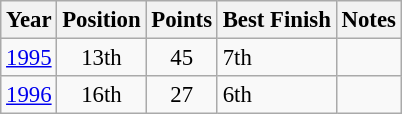<table class="wikitable" style="font-size: 95%;">
<tr>
<th>Year</th>
<th>Position</th>
<th>Points</th>
<th>Best Finish</th>
<th>Notes</th>
</tr>
<tr>
<td><a href='#'>1995</a></td>
<td align="center">13th</td>
<td align="center">45</td>
<td>7th</td>
<td></td>
</tr>
<tr>
<td><a href='#'>1996</a></td>
<td align="center">16th</td>
<td align="center">27</td>
<td>6th</td>
<td></td>
</tr>
</table>
